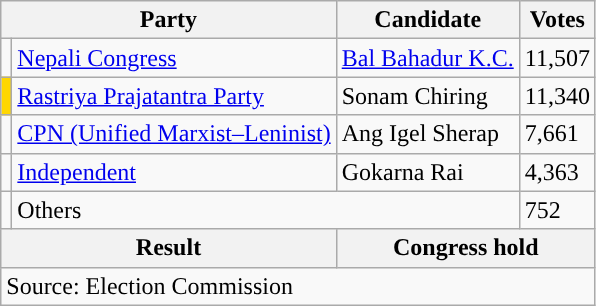<table class="wikitable">
<tr>
<th colspan="2">Party</th>
<th>Candidate</th>
<th>Votes</th>
</tr>
<tr>
<td style="background-color:"></td>
<td><a href='#'>Nepali Congress</a></td>
<td><a href='#'>Bal Bahadur K.C.</a></td>
<td>11,507</td>
</tr>
<tr>
<td style="background-color:gold"></td>
<td><a href='#'>Rastriya Prajatantra Party</a></td>
<td>Sonam Chiring</td>
<td>11,340</td>
</tr>
<tr>
<td style="background-color:"></td>
<td><a href='#'>CPN (Unified Marxist–Leninist)</a></td>
<td>Ang Igel Sherap</td>
<td>7,661</td>
</tr>
<tr>
<td style="background-color:"></td>
<td><a href='#'>Independent</a></td>
<td>Gokarna Rai</td>
<td>4,363</td>
</tr>
<tr>
<td></td>
<td colspan="2">Others</td>
<td>752</td>
</tr>
<tr>
<th colspan="2">Result</th>
<th colspan="2">Congress hold</th>
</tr>
<tr>
<td colspan="4">Source: Election Commission</td>
</tr>
</table>
